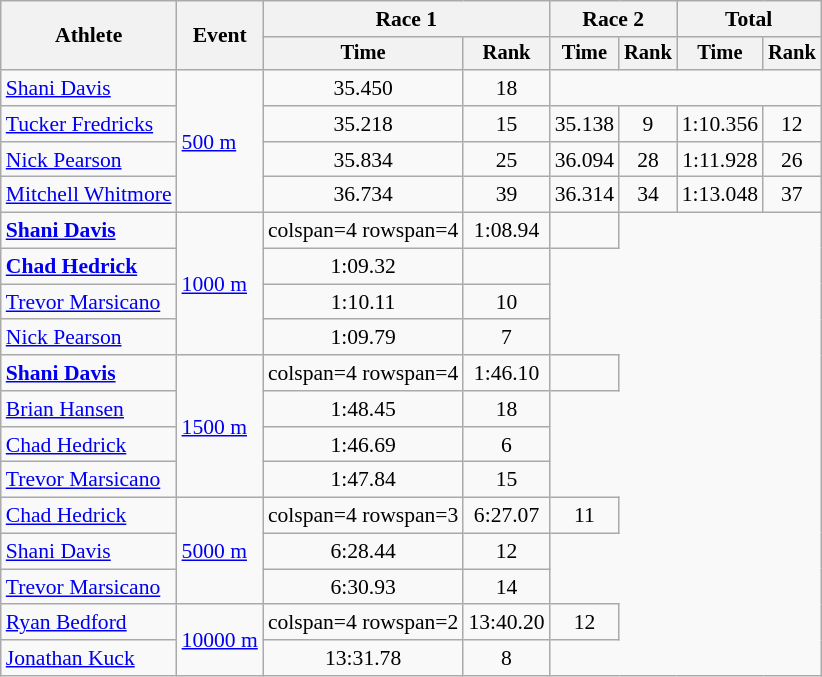<table class=wikitable style=font-size:90%;text-align:center>
<tr>
<th rowspan=2>Athlete</th>
<th rowspan=2>Event</th>
<th colspan=2>Race 1</th>
<th colspan=2>Race 2</th>
<th colspan=2>Total</th>
</tr>
<tr style=font-size:95%>
<th>Time</th>
<th>Rank</th>
<th>Time</th>
<th>Rank</th>
<th>Time</th>
<th>Rank</th>
</tr>
<tr>
<td align=left><a href='#'>Shani Davis</a></td>
<td align=left rowspan=4><a href='#'>500 m</a></td>
<td>35.450</td>
<td>18</td>
<td colspan=4></td>
</tr>
<tr>
<td align=left><a href='#'>Tucker Fredricks</a></td>
<td>35.218</td>
<td>15</td>
<td>35.138</td>
<td>9</td>
<td>1:10.356</td>
<td>12</td>
</tr>
<tr>
<td align=left><a href='#'>Nick Pearson</a></td>
<td>35.834</td>
<td>25</td>
<td>36.094</td>
<td>28</td>
<td>1:11.928</td>
<td>26</td>
</tr>
<tr>
<td align=left><a href='#'>Mitchell Whitmore</a></td>
<td>36.734</td>
<td>39</td>
<td>36.314</td>
<td>34</td>
<td>1:13.048</td>
<td>37</td>
</tr>
<tr>
<td align=left><strong><a href='#'>Shani Davis</a></strong></td>
<td align=left rowspan=4><a href='#'>1000 m</a></td>
<td>colspan=4 rowspan=4 </td>
<td>1:08.94</td>
<td></td>
</tr>
<tr>
<td align=left><strong><a href='#'>Chad Hedrick</a></strong></td>
<td>1:09.32</td>
<td></td>
</tr>
<tr>
<td align=left><a href='#'>Trevor Marsicano</a></td>
<td>1:10.11</td>
<td>10</td>
</tr>
<tr>
<td align=left><a href='#'>Nick Pearson</a></td>
<td>1:09.79</td>
<td>7</td>
</tr>
<tr>
<td align=left><strong><a href='#'>Shani Davis</a></strong></td>
<td align=left rowspan=4><a href='#'>1500 m</a></td>
<td>colspan=4 rowspan=4 </td>
<td>1:46.10</td>
<td></td>
</tr>
<tr>
<td align=left><a href='#'>Brian Hansen</a></td>
<td>1:48.45</td>
<td>18</td>
</tr>
<tr>
<td align=left><a href='#'>Chad Hedrick</a></td>
<td>1:46.69</td>
<td>6</td>
</tr>
<tr>
<td align=left><a href='#'>Trevor Marsicano</a></td>
<td>1:47.84</td>
<td>15</td>
</tr>
<tr>
<td align=left><a href='#'>Chad Hedrick</a></td>
<td align=left rowspan=3><a href='#'>5000 m</a></td>
<td>colspan=4 rowspan=3 </td>
<td>6:27.07</td>
<td>11</td>
</tr>
<tr>
<td align=left><a href='#'>Shani Davis</a></td>
<td>6:28.44</td>
<td>12</td>
</tr>
<tr>
<td align=left><a href='#'>Trevor Marsicano</a></td>
<td>6:30.93</td>
<td>14</td>
</tr>
<tr>
<td align=left><a href='#'>Ryan Bedford</a></td>
<td align=left rowspan=2><a href='#'>10000 m</a></td>
<td>colspan=4 rowspan=2 </td>
<td>13:40.20</td>
<td>12</td>
</tr>
<tr>
<td align=left><a href='#'>Jonathan Kuck</a></td>
<td>13:31.78</td>
<td>8</td>
</tr>
</table>
